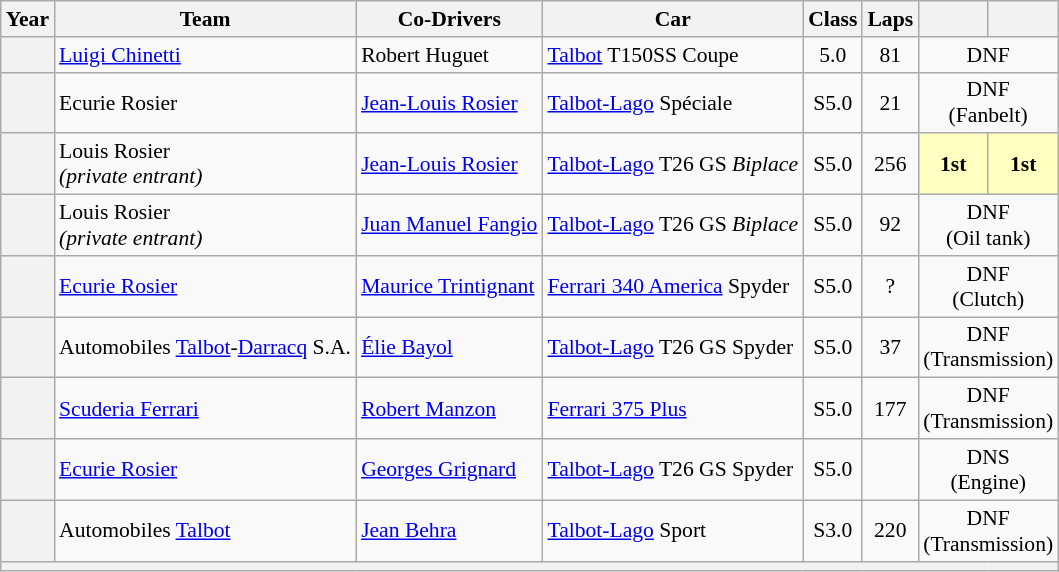<table class="wikitable" style="text-align:center; font-size:90%">
<tr>
<th>Year</th>
<th>Team</th>
<th>Co-Drivers</th>
<th>Car</th>
<th>Class</th>
<th>Laps</th>
<th></th>
<th></th>
</tr>
<tr>
<th></th>
<td align=left> <a href='#'>Luigi Chinetti</a></td>
<td align=left> Robert Huguet</td>
<td align=left><a href='#'>Talbot</a> T150SS Coupe</td>
<td>5.0</td>
<td>81</td>
<td colspan=2>DNF</td>
</tr>
<tr>
<th></th>
<td align=left> Ecurie Rosier</td>
<td align=left> <a href='#'>Jean-Louis Rosier</a></td>
<td align=left><a href='#'>Talbot-Lago</a> Spéciale</td>
<td>S5.0</td>
<td>21</td>
<td colspan=2>DNF<br>(Fanbelt)</td>
</tr>
<tr>
<th></th>
<td align=left> Louis Rosier<br><em>(private entrant)</em></td>
<td align=left> <a href='#'>Jean-Louis Rosier</a></td>
<td align=left><a href='#'>Talbot-Lago</a> T26 GS <em>Biplace</em></td>
<td>S5.0</td>
<td>256</td>
<td style="background:#ffffbf;"><strong>1st</strong></td>
<td style="background:#ffffbf;"><strong>1st</strong></td>
</tr>
<tr>
<th></th>
<td align=left> Louis Rosier <br><em>(private entrant)</em></td>
<td align=left> <a href='#'>Juan Manuel Fangio</a></td>
<td align=left><a href='#'>Talbot-Lago</a> T26 GS <em>Biplace</em></td>
<td>S5.0</td>
<td>92</td>
<td colspan=2>DNF<br>(Oil tank)</td>
</tr>
<tr>
<th></th>
<td align=left> <a href='#'>Ecurie Rosier</a></td>
<td align=left> <a href='#'>Maurice Trintignant</a></td>
<td align=left><a href='#'>Ferrari 340 America</a> Spyder</td>
<td>S5.0</td>
<td>?</td>
<td colspan=2>DNF<br>(Clutch)</td>
</tr>
<tr>
<th></th>
<td align=left> Automobiles <a href='#'>Talbot</a>-<a href='#'>Darracq</a> S.A.</td>
<td align=left> <a href='#'>Élie Bayol</a></td>
<td align=left><a href='#'>Talbot-Lago</a> T26 GS Spyder</td>
<td>S5.0</td>
<td>37</td>
<td colspan=2>DNF<br>(Transmission)</td>
</tr>
<tr>
<th></th>
<td align=left> <a href='#'>Scuderia Ferrari</a></td>
<td align=left> <a href='#'>Robert Manzon</a></td>
<td align=left><a href='#'>Ferrari 375 Plus</a></td>
<td>S5.0</td>
<td>177</td>
<td colspan=2>DNF<br>(Transmission)</td>
</tr>
<tr>
<th></th>
<td align=left> <a href='#'>Ecurie Rosier</a></td>
<td align=left> <a href='#'>Georges Grignard</a></td>
<td align=left><a href='#'>Talbot-Lago</a> T26 GS Spyder</td>
<td>S5.0</td>
<td></td>
<td colspan=2>DNS<br>(Engine)</td>
</tr>
<tr>
<th></th>
<td align=left> Automobiles <a href='#'>Talbot</a></td>
<td align=left> <a href='#'>Jean Behra</a></td>
<td align=left><a href='#'>Talbot-Lago</a> Sport</td>
<td>S3.0</td>
<td>220</td>
<td colspan=2>DNF<br>(Transmission)</td>
</tr>
<tr>
<th colspan="8"></th>
</tr>
</table>
